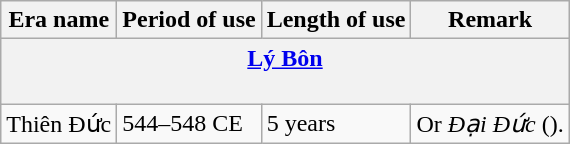<table class="wikitable">
<tr>
<th>Era name</th>
<th>Period of use</th>
<th>Length of use</th>
<th>Remark</th>
</tr>
<tr>
<th colspan="4"><a href='#'>Lý Bôn</a><br><br></th>
</tr>
<tr>
<td>Thiên Đức<br></td>
<td>544–548 CE</td>
<td>5 years</td>
<td>Or <em>Đại Đức</em> ().</td>
</tr>
</table>
